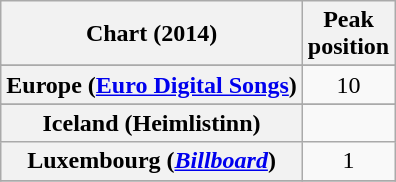<table class="wikitable plainrowheaders sortable">
<tr>
<th scope="col">Chart (2014)</th>
<th scope="col">Peak<br>position</th>
</tr>
<tr>
</tr>
<tr>
<th scope="row">Europe (<a href='#'>Euro Digital Songs</a>)</th>
<td align=center>10</td>
</tr>
<tr>
</tr>
<tr>
<th scope="row">Iceland (Heimlistinn)</th>
<td></td>
</tr>
<tr>
<th scope="row">Luxembourg (<em><a href='#'>Billboard</a></em>)</th>
<td align=center>1</td>
</tr>
<tr>
</tr>
</table>
